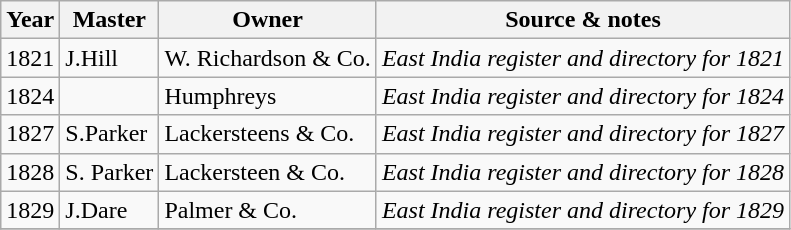<table class="sortable wikitable">
<tr>
<th>Year</th>
<th>Master</th>
<th>Owner</th>
<th>Source & notes</th>
</tr>
<tr>
<td>1821</td>
<td>J.Hill</td>
<td>W. Richardson & Co.</td>
<td><em>East India register and directory for 1821</em></td>
</tr>
<tr>
<td>1824</td>
<td></td>
<td>Humphreys</td>
<td><em>East India register and directory for 1824</em></td>
</tr>
<tr>
<td>1827</td>
<td>S.Parker</td>
<td>Lackersteens & Co.</td>
<td><em>East India register and directory for 1827</em></td>
</tr>
<tr>
<td>1828</td>
<td>S. Parker</td>
<td>Lackersteen & Co.</td>
<td><em>East India register and directory for 1828</em></td>
</tr>
<tr>
<td>1829</td>
<td>J.Dare</td>
<td>Palmer & Co.</td>
<td><em>East India register and directory for 1829</em></td>
</tr>
<tr>
</tr>
</table>
